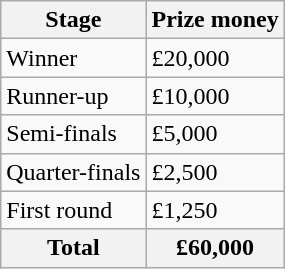<table class="wikitable">
<tr>
<th>Stage</th>
<th>Prize money</th>
</tr>
<tr>
<td>Winner</td>
<td>£20,000</td>
</tr>
<tr>
<td>Runner-up</td>
<td>£10,000</td>
</tr>
<tr>
<td>Semi-finals</td>
<td>£5,000</td>
</tr>
<tr>
<td>Quarter-finals</td>
<td>£2,500</td>
</tr>
<tr>
<td>First round</td>
<td>£1,250</td>
</tr>
<tr>
<th>Total</th>
<th>£60,000</th>
</tr>
</table>
